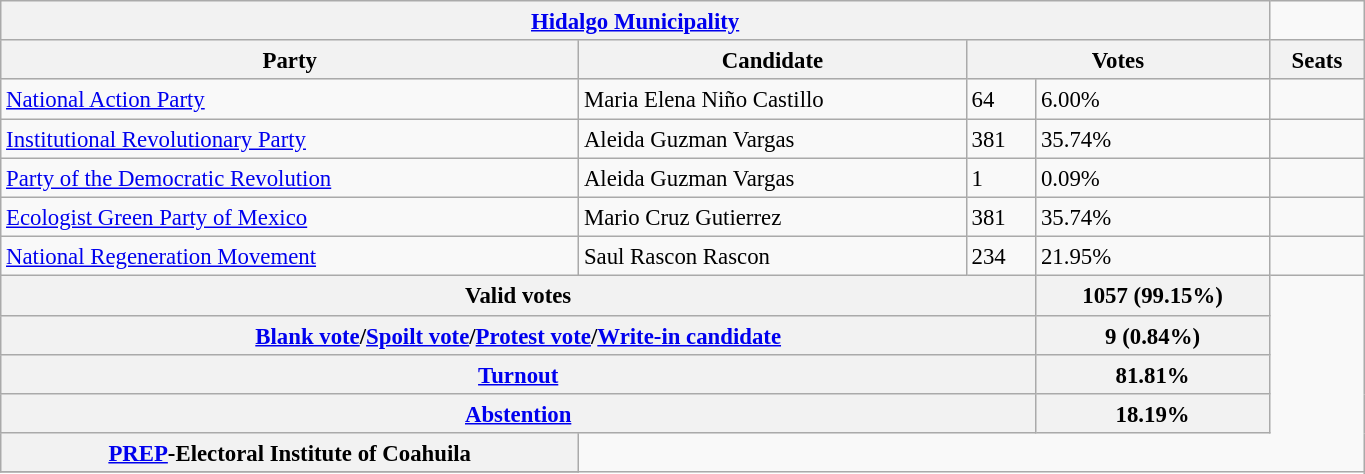<table class="wikitable collapsible collapsed" style="font-size:95%; width:72%; line-height:126%; margin-bottom:0">
<tr>
<th Colspan = 4><strong><a href='#'>Hidalgo Municipality</a></strong></th>
</tr>
<tr style="background:#efefef;">
<th Colspan = 1><strong>Party</strong></th>
<th Colspan = 1><strong>Candidate</strong></th>
<th Colspan = 2><strong>Votes</strong></th>
<th Colspan = 1><strong>Seats</strong></th>
</tr>
<tr>
<td> <a href='#'>National Action Party</a></td>
<td>Maria Elena Niño Castillo</td>
<td>64</td>
<td>6.00%</td>
<td></td>
</tr>
<tr>
<td> <a href='#'>Institutional Revolutionary Party</a></td>
<td>Aleida Guzman Vargas</td>
<td>381</td>
<td>35.74%</td>
<td></td>
</tr>
<tr>
<td> <a href='#'>Party of the Democratic Revolution</a></td>
<td>Aleida Guzman Vargas</td>
<td>1</td>
<td>0.09%</td>
<td></td>
</tr>
<tr>
<td> <a href='#'>Ecologist Green Party of Mexico</a></td>
<td>Mario Cruz Gutierrez</td>
<td>381</td>
<td>35.74%</td>
<td></td>
</tr>
<tr>
<td> <a href='#'>National Regeneration Movement</a></td>
<td>Saul Rascon Rascon</td>
<td>234</td>
<td>21.95%</td>
<td></td>
</tr>
<tr>
<th Colspan = 3><strong>Valid votes</strong></th>
<th>1057 (99.15%)</th>
</tr>
<tr>
<th Colspan = 3><strong><a href='#'>Blank vote</a>/<a href='#'>Spoilt vote</a>/<a href='#'>Protest vote</a>/<a href='#'>Write-in candidate</a></strong></th>
<th>9 (0.84%)</th>
</tr>
<tr>
<th Colspan = 3><strong><a href='#'>Turnout</a></strong></th>
<th>81.81%</th>
</tr>
<tr>
<th Colspan = 3><strong><a href='#'>Abstention</a></strong></th>
<th>18.19%</th>
</tr>
<tr>
<th Colspan =><a href='#'>PREP</a>-Electoral Institute of Coahuila </th>
</tr>
<tr>
</tr>
</table>
